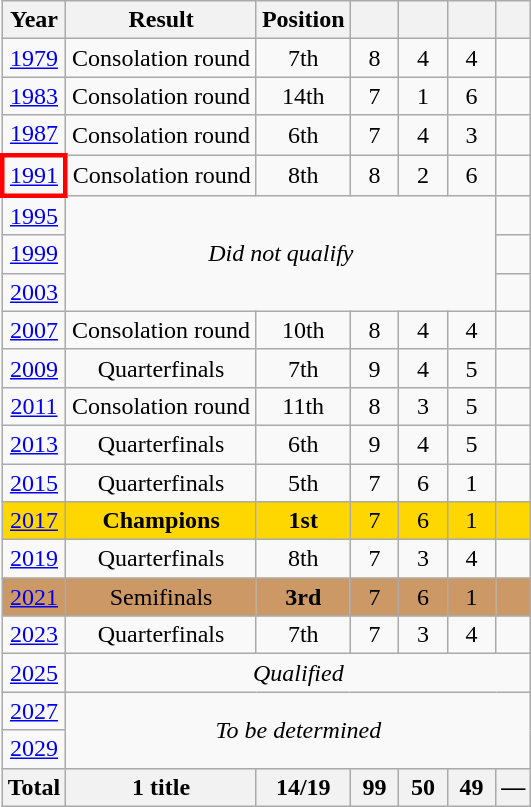<table class="wikitable" style="text-align: center;">
<tr>
<th>Year</th>
<th>Result</th>
<th>Position</th>
<th width=25></th>
<th width=25></th>
<th width=25></th>
<th></th>
</tr>
<tr>
<td> <a href='#'>1979</a></td>
<td>Consolation round</td>
<td>7th</td>
<td>8</td>
<td>4</td>
<td>4</td>
<td></td>
</tr>
<tr>
<td> <a href='#'>1983</a></td>
<td>Consolation round</td>
<td>14th</td>
<td>7</td>
<td>1</td>
<td>6</td>
<td></td>
</tr>
<tr>
<td> <a href='#'>1987</a></td>
<td>Consolation round</td>
<td>6th</td>
<td>7</td>
<td>4</td>
<td>3</td>
<td></td>
</tr>
<tr>
<td style="border: 3px solid red"> <a href='#'>1991</a></td>
<td>Consolation round</td>
<td>8th</td>
<td>8</td>
<td>2</td>
<td>6</td>
<td></td>
</tr>
<tr>
<td> <a href='#'>1995</a></td>
<td rowspan=3 colspan=5><em>Did not qualify</em></td>
<td></td>
</tr>
<tr>
<td> <a href='#'>1999</a></td>
<td></td>
</tr>
<tr>
<td> <a href='#'>2003</a></td>
<td></td>
</tr>
<tr>
<td> <a href='#'>2007</a></td>
<td>Consolation round</td>
<td>10th</td>
<td>8</td>
<td>4</td>
<td>4</td>
<td></td>
</tr>
<tr>
<td> <a href='#'>2009</a></td>
<td>Quarterfinals</td>
<td>7th</td>
<td>9</td>
<td>4</td>
<td>5</td>
<td></td>
</tr>
<tr>
<td> <a href='#'>2011</a></td>
<td>Consolation round</td>
<td>11th</td>
<td>8</td>
<td>3</td>
<td>5</td>
<td></td>
</tr>
<tr>
<td> <a href='#'>2013</a></td>
<td>Quarterfinals</td>
<td>6th</td>
<td>9</td>
<td>4</td>
<td>5</td>
<td></td>
</tr>
<tr>
<td> <a href='#'>2015</a></td>
<td>Quarterfinals</td>
<td>5th</td>
<td>7</td>
<td>6</td>
<td>1</td>
<td></td>
</tr>
<tr style="background:gold;">
<td> <a href='#'>2017</a></td>
<td><strong>Champions</strong></td>
<td><strong>1st</strong></td>
<td>7</td>
<td>6</td>
<td>1</td>
<td></td>
</tr>
<tr>
<td> <a href='#'>2019</a></td>
<td>Quarterfinals</td>
<td>8th</td>
<td>7</td>
<td>3</td>
<td>4</td>
<td></td>
</tr>
<tr style="background:#cc9966;">
<td> <a href='#'>2021</a></td>
<td>Semifinals</td>
<td><strong>3rd</strong></td>
<td>7</td>
<td>6</td>
<td>1</td>
<td></td>
</tr>
<tr>
<td> <a href='#'>2023</a></td>
<td>Quarterfinals</td>
<td>7th</td>
<td>7</td>
<td>3</td>
<td>4</td>
<td></td>
</tr>
<tr>
<td> <a href='#'>2025</a></td>
<td colspan=6><em>Qualified</em></td>
</tr>
<tr>
<td> <a href='#'>2027</a></td>
<td colspan=6 rowspan=2><em>To be determined</em></td>
</tr>
<tr>
<td> <a href='#'>2029</a></td>
</tr>
<tr>
<th>Total</th>
<th>1 title</th>
<th>14/19</th>
<th>99</th>
<th>50</th>
<th>49</th>
<th>—</th>
</tr>
</table>
